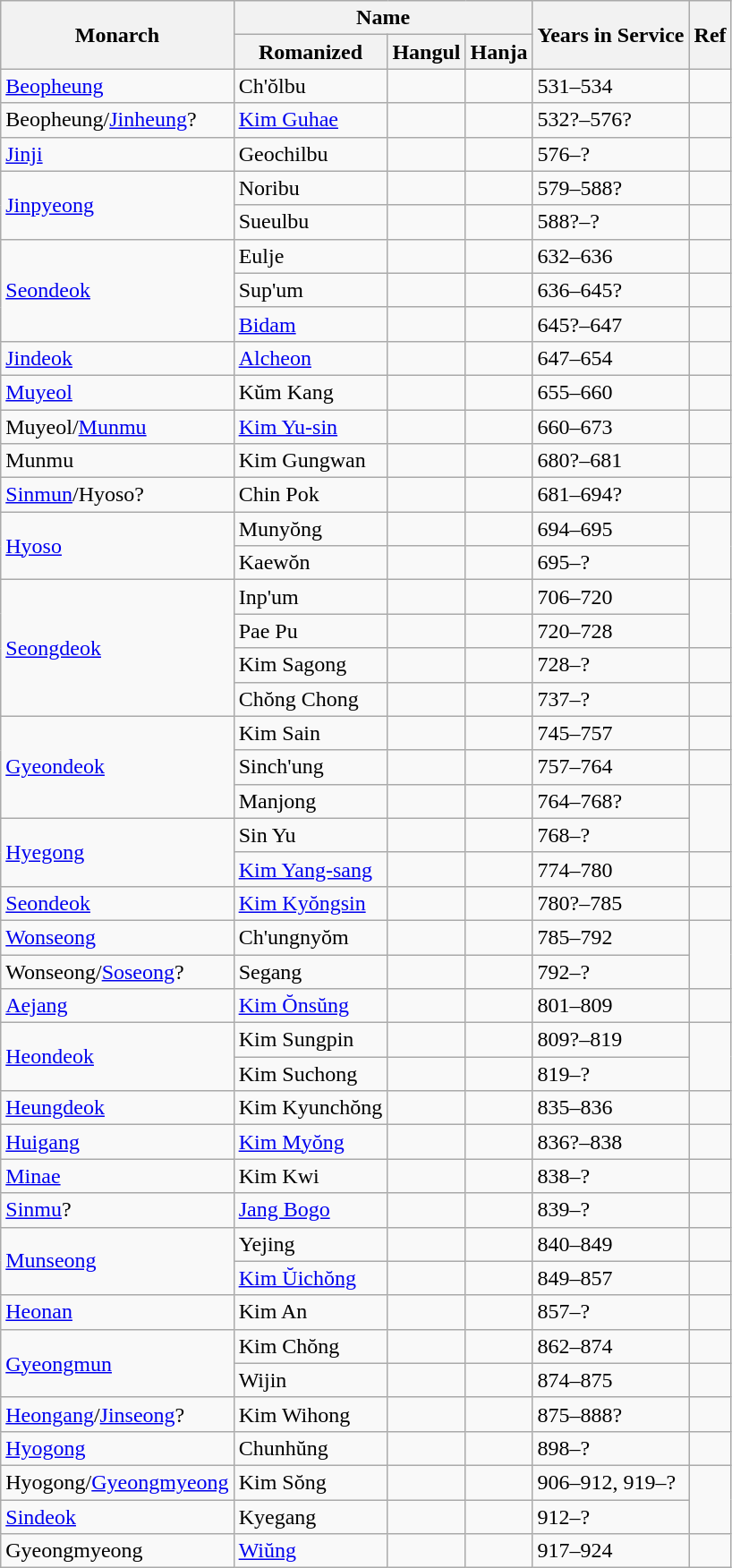<table class="wikitable">
<tr>
<th rowspan="2">Monarch</th>
<th colspan="3">Name</th>
<th rowspan="2">Years in Service</th>
<th rowspan="2">Ref</th>
</tr>
<tr>
<th>Romanized</th>
<th>Hangul</th>
<th>Hanja</th>
</tr>
<tr>
<td><a href='#'>Beopheung</a></td>
<td>Ch'ŏlbu</td>
<td></td>
<td></td>
<td>531–534</td>
<td></td>
</tr>
<tr>
<td>Beopheung/<a href='#'>Jinheung</a>?</td>
<td><a href='#'>Kim Guhae</a></td>
<td></td>
<td></td>
<td>532?–576?</td>
<td></td>
</tr>
<tr>
<td><a href='#'>Jinji</a></td>
<td>Geochilbu</td>
<td></td>
<td></td>
<td>576–?</td>
<td></td>
</tr>
<tr>
<td rowspan="2"><a href='#'>Jinpyeong</a></td>
<td>Noribu</td>
<td></td>
<td></td>
<td>579–588?</td>
<td></td>
</tr>
<tr>
<td>Sueulbu</td>
<td></td>
<td></td>
<td>588?–?</td>
<td></td>
</tr>
<tr>
<td rowspan="3"><a href='#'>Seondeok</a></td>
<td>Eulje</td>
<td></td>
<td></td>
<td>632–636</td>
<td></td>
</tr>
<tr>
<td>Sup'um</td>
<td></td>
<td></td>
<td>636–645?</td>
<td></td>
</tr>
<tr>
<td><a href='#'>Bidam</a></td>
<td></td>
<td></td>
<td>645?–647</td>
<td></td>
</tr>
<tr>
<td><a href='#'>Jindeok</a></td>
<td><a href='#'>Alcheon</a></td>
<td></td>
<td></td>
<td>647–654</td>
<td></td>
</tr>
<tr>
<td><a href='#'>Muyeol</a></td>
<td>Kŭm Kang</td>
<td></td>
<td></td>
<td>655–660</td>
<td></td>
</tr>
<tr>
<td>Muyeol/<a href='#'>Munmu</a></td>
<td><a href='#'>Kim Yu-sin</a></td>
<td></td>
<td></td>
<td>660–673</td>
<td></td>
</tr>
<tr>
<td>Munmu</td>
<td>Kim Gungwan</td>
<td></td>
<td></td>
<td>680?–681</td>
<td></td>
</tr>
<tr>
<td><a href='#'>Sinmun</a>/Hyoso?</td>
<td>Chin Pok</td>
<td></td>
<td></td>
<td>681–694?</td>
<td></td>
</tr>
<tr>
<td rowspan="2"><a href='#'>Hyoso</a></td>
<td>Munyŏng</td>
<td></td>
<td></td>
<td>694–695</td>
<td rowspan="2"></td>
</tr>
<tr>
<td>Kaewŏn</td>
<td></td>
<td></td>
<td>695–?</td>
</tr>
<tr>
<td rowspan="4"><a href='#'>Seongdeok</a></td>
<td>Inp'um</td>
<td></td>
<td></td>
<td>706–720</td>
<td rowspan="2"></td>
</tr>
<tr>
<td>Pae Pu</td>
<td></td>
<td></td>
<td>720–728</td>
</tr>
<tr>
<td>Kim Sagong</td>
<td></td>
<td></td>
<td>728–?</td>
<td></td>
</tr>
<tr>
<td>Chŏng Chong</td>
<td></td>
<td></td>
<td>737–?</td>
<td></td>
</tr>
<tr>
<td rowspan="3"><a href='#'>Gyeondeok</a></td>
<td>Kim Sain</td>
<td></td>
<td></td>
<td>745–757</td>
<td></td>
</tr>
<tr>
<td>Sinch'ung</td>
<td></td>
<td></td>
<td>757–764</td>
<td></td>
</tr>
<tr>
<td>Manjong</td>
<td></td>
<td></td>
<td>764–768?</td>
<td rowspan="2"></td>
</tr>
<tr>
<td rowspan="2"><a href='#'>Hyegong</a></td>
<td>Sin Yu</td>
<td></td>
<td></td>
<td>768–?</td>
</tr>
<tr>
<td><a href='#'>Kim Yang-sang</a></td>
<td></td>
<td></td>
<td>774–780</td>
<td></td>
</tr>
<tr>
<td><a href='#'>Seondeok</a></td>
<td><a href='#'>Kim Kyŏngsin</a></td>
<td></td>
<td></td>
<td>780?–785</td>
<td></td>
</tr>
<tr>
<td><a href='#'>Wonseong</a></td>
<td>Ch'ungnyŏm</td>
<td></td>
<td></td>
<td>785–792</td>
<td rowspan="2"></td>
</tr>
<tr>
<td>Wonseong/<a href='#'>Soseong</a>?</td>
<td>Segang</td>
<td></td>
<td></td>
<td>792–?</td>
</tr>
<tr>
<td><a href='#'>Aejang</a></td>
<td><a href='#'>Kim Ŏnsŭng</a></td>
<td></td>
<td></td>
<td>801–809</td>
<td></td>
</tr>
<tr>
<td rowspan="2"><a href='#'>Heondeok</a></td>
<td>Kim Sungpin</td>
<td></td>
<td></td>
<td>809?–819</td>
<td rowspan="2"></td>
</tr>
<tr>
<td>Kim Suchong</td>
<td></td>
<td></td>
<td>819–?</td>
</tr>
<tr>
<td><a href='#'>Heungdeok</a></td>
<td>Kim Kyunchŏng</td>
<td></td>
<td></td>
<td>835–836</td>
<td></td>
</tr>
<tr>
<td><a href='#'>Huigang</a></td>
<td><a href='#'>Kim Myŏng</a></td>
<td></td>
<td></td>
<td>836?–838</td>
<td></td>
</tr>
<tr>
<td><a href='#'>Minae</a></td>
<td>Kim Kwi</td>
<td></td>
<td></td>
<td>838–?</td>
<td></td>
</tr>
<tr>
<td><a href='#'>Sinmu</a>?</td>
<td><a href='#'>Jang Bogo</a></td>
<td></td>
<td></td>
<td>839–?</td>
<td></td>
</tr>
<tr>
<td rowspan="2"><a href='#'>Munseong</a></td>
<td>Yejing</td>
<td></td>
<td></td>
<td>840–849</td>
<td></td>
</tr>
<tr>
<td><a href='#'>Kim Ŭichŏng</a></td>
<td></td>
<td></td>
<td>849–857</td>
<td></td>
</tr>
<tr>
<td><a href='#'>Heonan</a></td>
<td>Kim An</td>
<td></td>
<td></td>
<td>857–?</td>
<td></td>
</tr>
<tr>
<td rowspan="2"><a href='#'>Gyeongmun</a></td>
<td>Kim Chŏng</td>
<td></td>
<td></td>
<td>862–874</td>
<td></td>
</tr>
<tr>
<td>Wijin</td>
<td></td>
<td></td>
<td>874–875</td>
<td></td>
</tr>
<tr>
<td><a href='#'>Heongang</a>/<a href='#'>Jinseong</a>?</td>
<td>Kim Wihong</td>
<td></td>
<td></td>
<td>875–888?</td>
<td></td>
</tr>
<tr>
<td><a href='#'>Hyogong</a></td>
<td>Chunhŭng</td>
<td></td>
<td></td>
<td>898–?</td>
<td></td>
</tr>
<tr>
<td>Hyogong/<a href='#'>Gyeongmyeong</a></td>
<td>Kim Sŏng</td>
<td></td>
<td></td>
<td>906–912, 919–?</td>
<td rowspan="2"></td>
</tr>
<tr>
<td><a href='#'>Sindeok</a></td>
<td>Kyegang</td>
<td></td>
<td></td>
<td>912–?</td>
</tr>
<tr>
<td>Gyeongmyeong</td>
<td><a href='#'>Wiŭng</a></td>
<td></td>
<td></td>
<td>917–924</td>
<td></td>
</tr>
</table>
